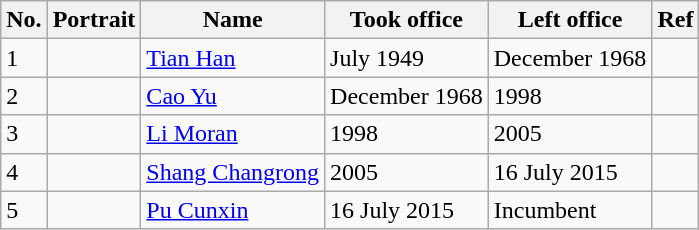<table class="wikitable">
<tr>
<th>No.</th>
<th>Portrait</th>
<th>Name</th>
<th>Took office</th>
<th>Left office</th>
<th>Ref</th>
</tr>
<tr>
<td>1</td>
<td></td>
<td><a href='#'>Tian Han</a></td>
<td>July 1949</td>
<td>December 1968</td>
<td></td>
</tr>
<tr>
<td>2</td>
<td></td>
<td><a href='#'>Cao Yu</a></td>
<td>December 1968</td>
<td>1998</td>
<td></td>
</tr>
<tr>
<td>3</td>
<td></td>
<td><a href='#'>Li Moran</a></td>
<td>1998</td>
<td>2005</td>
<td></td>
</tr>
<tr>
<td>4</td>
<td></td>
<td><a href='#'>Shang Changrong</a></td>
<td>2005</td>
<td>16 July 2015</td>
<td></td>
</tr>
<tr>
<td>5</td>
<td></td>
<td><a href='#'>Pu Cunxin</a></td>
<td>16 July 2015</td>
<td>Incumbent</td>
<td></td>
</tr>
</table>
